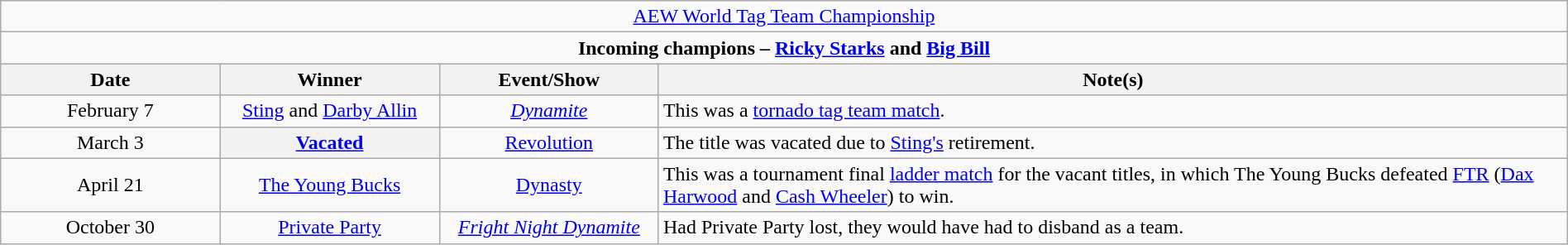<table class="wikitable" style="text-align:center; width:100%;">
<tr>
<td colspan="4" style="text-align: center;"><a href='#'>AEW World Tag Team Championship</a></td>
</tr>
<tr>
<td colspan="4" style="text-align: center;"><strong>Incoming champions – <a href='#'>Ricky Starks</a> and <a href='#'>Big Bill</a></strong></td>
</tr>
<tr>
<th width=14%>Date</th>
<th width=14%>Winner</th>
<th width=14%>Event/Show</th>
<th width=58%>Note(s)</th>
</tr>
<tr>
<td>February 7</td>
<td><a href='#'>Sting</a> and <a href='#'>Darby Allin</a></td>
<td><em><a href='#'>Dynamite</a></em></td>
<td align=left>This was a <a href='#'>tornado tag team match</a>.</td>
</tr>
<tr>
<td>March 3</td>
<th><a href='#'>Vacated</a></th>
<td><a href='#'>Revolution</a></td>
<td align=left>The title was vacated due to <a href='#'>Sting's</a> retirement.</td>
</tr>
<tr>
<td>April 21</td>
<td><a href='#'>The Young Bucks</a><br></td>
<td><a href='#'>Dynasty</a></td>
<td align=left>This was a tournament final <a href='#'>ladder match</a> for the vacant titles, in which The Young Bucks defeated <a href='#'>FTR</a> (<a href='#'>Dax Harwood</a> and <a href='#'>Cash Wheeler</a>) to win.</td>
</tr>
<tr>
<td>October 30</td>
<td><a href='#'>Private Party</a><br></td>
<td><em><a href='#'>Fright Night Dynamite</a></em></td>
<td align=left>Had Private Party lost, they would have had to disband as a team.</td>
</tr>
</table>
